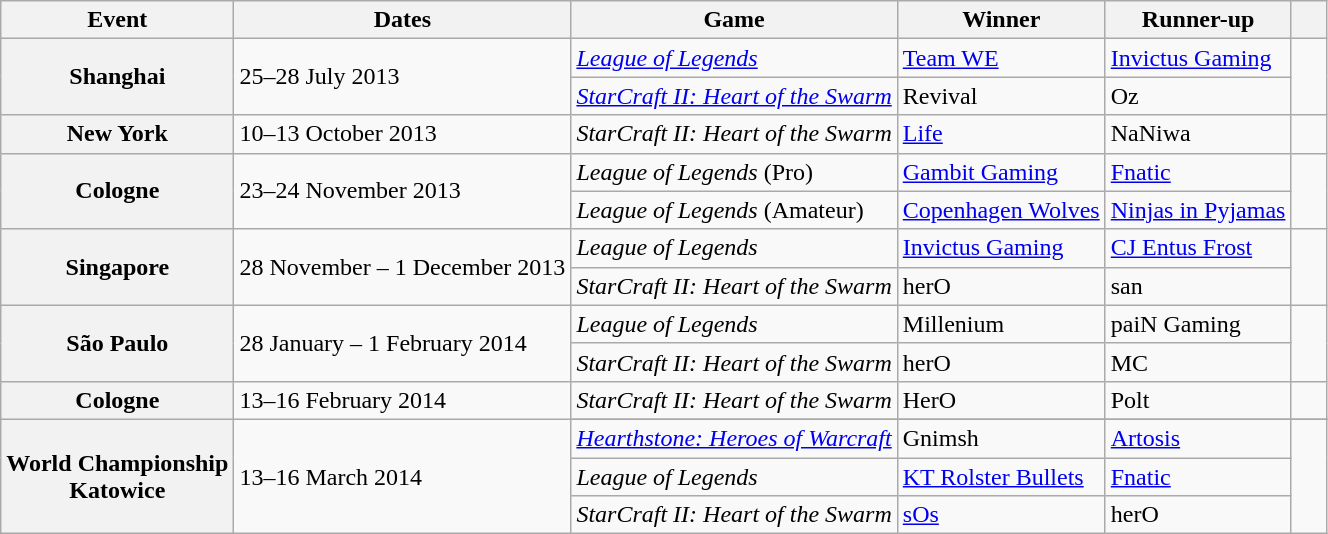<table class="wikitable">
<tr>
<th style="border:1px solid #aaaaaa;">Event</th>
<th>Dates</th>
<th>Game</th>
<th>Winner</th>
<th>Runner-up</th>
<th style="width:1em;"></th>
</tr>
<tr>
<th rowspan="2">Shanghai</th>
<td rowspan="2">25–28 July 2013</td>
<td><em><a href='#'>League of Legends</a></em></td>
<td><a href='#'>Team WE</a></td>
<td><a href='#'>Invictus Gaming</a></td>
<td rowspan="2" style="text-align:center;"></td>
</tr>
<tr>
<td><em><a href='#'>StarCraft II: Heart of the Swarm</a></em></td>
<td>Revival</td>
<td>Oz</td>
</tr>
<tr>
<th>New York</th>
<td>10–13 October 2013</td>
<td><em>StarCraft II: Heart of the Swarm</em></td>
<td><a href='#'>Life</a></td>
<td>NaNiwa</td>
<td style="text-align:center;"></td>
</tr>
<tr>
<th rowspan="2">Cologne</th>
<td rowspan="2">23–24 November 2013</td>
<td><em>League of Legends</em> (Pro)</td>
<td><a href='#'>Gambit Gaming</a></td>
<td><a href='#'>Fnatic</a></td>
<td rowspan="2" style="text-align:center;"></td>
</tr>
<tr>
<td><em>League of Legends</em> (Amateur)</td>
<td><a href='#'>Copenhagen Wolves</a></td>
<td><a href='#'>Ninjas in Pyjamas</a></td>
</tr>
<tr>
<th rowspan="2">Singapore</th>
<td rowspan="2">28 November – 1 December 2013</td>
<td><em>League of Legends</em></td>
<td><a href='#'>Invictus Gaming</a></td>
<td><a href='#'>CJ Entus Frost</a></td>
<td rowspan="2" style="text-align:center;"></td>
</tr>
<tr>
<td><em>StarCraft II: Heart of the Swarm</em></td>
<td>herO</td>
<td>san</td>
</tr>
<tr>
<th rowspan="2">São Paulo</th>
<td rowspan="2">28 January – 1 February 2014</td>
<td><em>League of Legends</em></td>
<td>Millenium</td>
<td>paiN Gaming</td>
<td rowspan="2" style="text-align:center;"></td>
</tr>
<tr>
<td><em>StarCraft II: Heart of the Swarm</em></td>
<td>herO</td>
<td>MC</td>
</tr>
<tr>
<th>Cologne</th>
<td>13–16 February 2014</td>
<td><em>StarCraft II: Heart of the Swarm</em></td>
<td>HerO</td>
<td>Polt</td>
<td style="text-align:center;"></td>
</tr>
<tr>
<th rowspan="4">World Championship <br> Katowice</th>
<td rowspan="4">13–16 March 2014</td>
</tr>
<tr>
<td><em><a href='#'>Hearthstone: Heroes of Warcraft</a></em></td>
<td>Gnimsh</td>
<td><a href='#'>Artosis</a></td>
<td rowspan="3" style="text-align:center;"></td>
</tr>
<tr>
<td><em>League of Legends</em></td>
<td><a href='#'>KT Rolster Bullets</a></td>
<td><a href='#'>Fnatic</a></td>
</tr>
<tr>
<td><em>StarCraft II: Heart of the Swarm</em></td>
<td><a href='#'>sOs</a></td>
<td>herO</td>
</tr>
</table>
